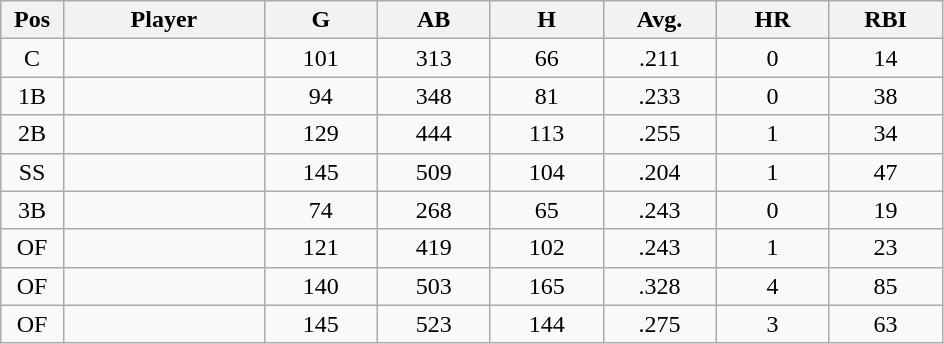<table class="wikitable sortable">
<tr>
<th bgcolor="#DDDDFF" width="5%">Pos</th>
<th bgcolor="#DDDDFF" width="16%">Player</th>
<th bgcolor="#DDDDFF" width="9%">G</th>
<th bgcolor="#DDDDFF" width="9%">AB</th>
<th bgcolor="#DDDDFF" width="9%">H</th>
<th bgcolor="#DDDDFF" width="9%">Avg.</th>
<th bgcolor="#DDDDFF" width="9%">HR</th>
<th bgcolor="#DDDDFF" width="9%">RBI</th>
</tr>
<tr align="center">
<td>C</td>
<td></td>
<td>101</td>
<td>313</td>
<td>66</td>
<td>.211</td>
<td>0</td>
<td>14</td>
</tr>
<tr align="center">
<td>1B</td>
<td></td>
<td>94</td>
<td>348</td>
<td>81</td>
<td>.233</td>
<td>0</td>
<td>38</td>
</tr>
<tr align="center">
<td>2B</td>
<td></td>
<td>129</td>
<td>444</td>
<td>113</td>
<td>.255</td>
<td>1</td>
<td>34</td>
</tr>
<tr align="center">
<td>SS</td>
<td></td>
<td>145</td>
<td>509</td>
<td>104</td>
<td>.204</td>
<td>1</td>
<td>47</td>
</tr>
<tr align="center">
<td>3B</td>
<td></td>
<td>74</td>
<td>268</td>
<td>65</td>
<td>.243</td>
<td>0</td>
<td>19</td>
</tr>
<tr align="center">
<td>OF</td>
<td></td>
<td>121</td>
<td>419</td>
<td>102</td>
<td>.243</td>
<td>1</td>
<td>23</td>
</tr>
<tr align="center">
<td>OF</td>
<td></td>
<td>140</td>
<td>503</td>
<td>165</td>
<td>.328</td>
<td>4</td>
<td>85</td>
</tr>
<tr align="center">
<td>OF</td>
<td></td>
<td>145</td>
<td>523</td>
<td>144</td>
<td>.275</td>
<td>3</td>
<td>63</td>
</tr>
</table>
